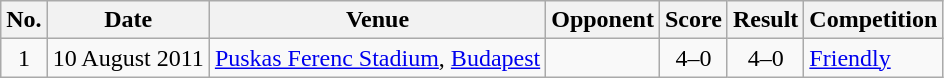<table class="wikitable sortable">
<tr>
<th scope="col">No.</th>
<th scope="col">Date</th>
<th scope="col">Venue</th>
<th scope="col">Opponent</th>
<th scope="col">Score</th>
<th scope="col">Result</th>
<th scope="col">Competition</th>
</tr>
<tr>
<td align="center">1</td>
<td>10 August 2011</td>
<td><a href='#'>Puskas Ferenc Stadium</a>, <a href='#'>Budapest</a></td>
<td></td>
<td align="center">4–0</td>
<td align="center">4–0</td>
<td><a href='#'>Friendly</a></td>
</tr>
</table>
